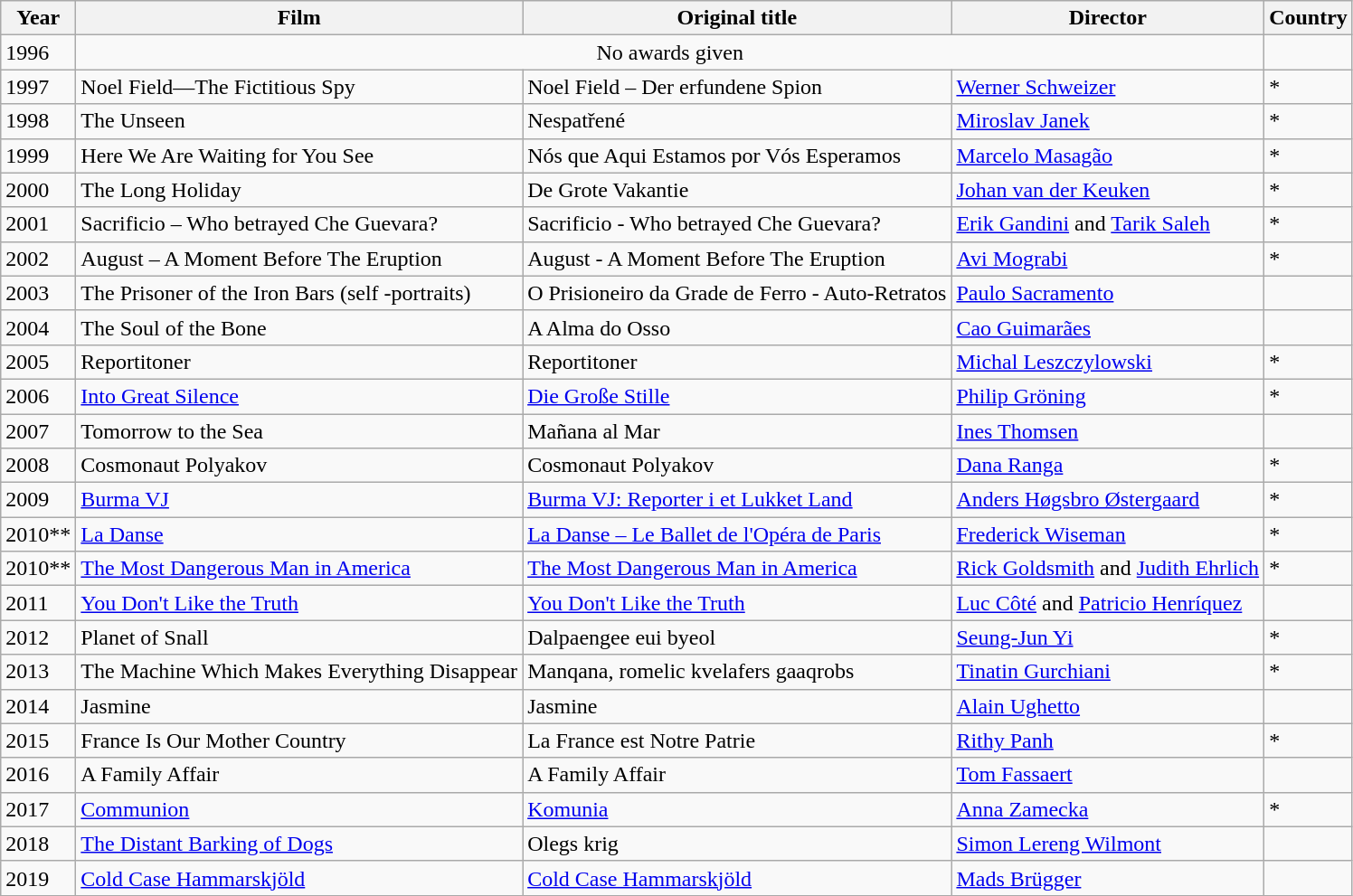<table class="wikitable sortable">
<tr>
<th>Year</th>
<th>Film</th>
<th>Original title</th>
<th>Director</th>
<th>Country</th>
</tr>
<tr>
<td>1996</td>
<td colspan="3" style="text-align:center;">No awards given</td>
<td></td>
</tr>
<tr>
<td>1997</td>
<td>Noel Field—The Fictitious Spy</td>
<td>Noel Field – Der erfundene Spion</td>
<td><a href='#'>Werner Schweizer</a></td>
<td>*</td>
</tr>
<tr>
<td>1998</td>
<td>The Unseen</td>
<td>Nespatřené</td>
<td><a href='#'>Miroslav Janek</a></td>
<td>*</td>
</tr>
<tr>
<td>1999</td>
<td>Here We Are Waiting for You See</td>
<td>Nós que Aqui Estamos por Vós Esperamos</td>
<td><a href='#'>Marcelo Masagão</a></td>
<td>*</td>
</tr>
<tr>
<td>2000</td>
<td>The Long Holiday</td>
<td>De Grote Vakantie</td>
<td><a href='#'>Johan van der Keuken</a></td>
<td>*</td>
</tr>
<tr>
<td>2001</td>
<td>Sacrificio – Who betrayed Che Guevara?</td>
<td>Sacrificio - Who betrayed Che Guevara?</td>
<td><a href='#'>Erik Gandini</a> and <a href='#'>Tarik Saleh</a></td>
<td>*</td>
</tr>
<tr>
<td>2002</td>
<td>August – A Moment Before The Eruption</td>
<td>August - A Moment Before The Eruption</td>
<td><a href='#'>Avi Mograbi</a></td>
<td>*</td>
</tr>
<tr>
<td>2003</td>
<td>The Prisoner of the Iron Bars (self -portraits)</td>
<td>O Prisioneiro da Grade de Ferro - Auto-Retratos</td>
<td><a href='#'>Paulo Sacramento</a></td>
<td></td>
</tr>
<tr>
<td>2004</td>
<td>The Soul of the Bone</td>
<td>A Alma do Osso</td>
<td><a href='#'>Cao Guimarães</a></td>
<td></td>
</tr>
<tr>
<td>2005</td>
<td>Reportitoner</td>
<td>Reportitoner</td>
<td><a href='#'>Michal Leszczylowski</a></td>
<td>*</td>
</tr>
<tr>
<td>2006</td>
<td><a href='#'>Into Great Silence</a></td>
<td><a href='#'>Die Große Stille</a></td>
<td><a href='#'>Philip Gröning</a></td>
<td>*</td>
</tr>
<tr>
<td>2007</td>
<td>Tomorrow to the Sea</td>
<td>Mañana al Mar</td>
<td><a href='#'>Ines Thomsen</a></td>
<td></td>
</tr>
<tr>
<td>2008</td>
<td>Cosmonaut Polyakov</td>
<td>Cosmonaut Polyakov</td>
<td><a href='#'>Dana Ranga</a></td>
<td>*</td>
</tr>
<tr>
<td>2009</td>
<td><a href='#'>Burma VJ</a></td>
<td><a href='#'>Burma VJ: Reporter i et Lukket Land</a></td>
<td><a href='#'>Anders Høgsbro Østergaard</a></td>
<td>*</td>
</tr>
<tr>
<td>2010**</td>
<td><a href='#'>La Danse</a></td>
<td><a href='#'>La Danse – Le Ballet de l'Opéra de Paris</a></td>
<td><a href='#'>Frederick Wiseman</a></td>
<td>*</td>
</tr>
<tr>
<td>2010**</td>
<td><a href='#'>The Most Dangerous Man in America</a></td>
<td><a href='#'>The Most Dangerous Man in America</a></td>
<td><a href='#'>Rick Goldsmith</a> and <a href='#'>Judith Ehrlich</a></td>
<td>*</td>
</tr>
<tr>
<td>2011</td>
<td><a href='#'>You Don't Like the Truth</a></td>
<td><a href='#'>You Don't Like the Truth</a></td>
<td><a href='#'>Luc Côté</a> and <a href='#'>Patricio Henríquez</a></td>
<td></td>
</tr>
<tr>
<td>2012</td>
<td>Planet of Snall</td>
<td>Dalpaengee eui byeol</td>
<td><a href='#'>Seung-Jun Yi</a></td>
<td>*</td>
</tr>
<tr>
<td>2013</td>
<td>The Machine Which Makes Everything Disappear</td>
<td>Manqana, romelic kvelafers gaaqrobs</td>
<td><a href='#'>Tinatin Gurchiani</a></td>
<td>*</td>
</tr>
<tr>
<td>2014</td>
<td>Jasmine</td>
<td>Jasmine</td>
<td><a href='#'>Alain Ughetto</a></td>
<td></td>
</tr>
<tr>
<td>2015</td>
<td>France Is Our Mother Country</td>
<td>La France est Notre Patrie</td>
<td><a href='#'>Rithy Panh</a></td>
<td>*</td>
</tr>
<tr>
<td>2016</td>
<td>A Family Affair</td>
<td>A Family Affair</td>
<td><a href='#'>Tom Fassaert</a></td>
<td></td>
</tr>
<tr>
<td>2017</td>
<td><a href='#'>Communion</a></td>
<td><a href='#'>Komunia</a></td>
<td><a href='#'>Anna Zamecka</a></td>
<td>*</td>
</tr>
<tr>
<td>2018</td>
<td><a href='#'>The Distant Barking of Dogs</a></td>
<td>Olegs krig</td>
<td><a href='#'>Simon Lereng Wilmont</a></td>
<td></td>
</tr>
<tr>
<td>2019</td>
<td><a href='#'>Cold Case Hammarskjöld</a></td>
<td><a href='#'>Cold Case Hammarskjöld</a></td>
<td><a href='#'>Mads Brügger</a></td>
<td></td>
</tr>
</table>
